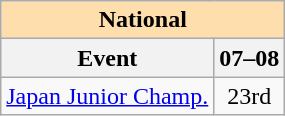<table class="wikitable" style="text-align:center">
<tr>
<th colspan="2" style="background-color: #ffdead; " align="center">National</th>
</tr>
<tr>
<th>Event</th>
<th>07–08</th>
</tr>
<tr>
<td align="left"><a href='#'>Japan Junior Champ.</a></td>
<td>23rd</td>
</tr>
</table>
